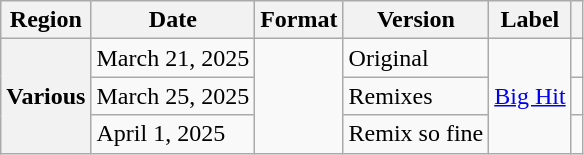<table class="wikitable plainrowheaders">
<tr>
<th scope="col">Region</th>
<th scope="col">Date</th>
<th scope="col">Format</th>
<th scope="col">Version</th>
<th scope="col">Label</th>
<th scope="col"></th>
</tr>
<tr>
<th scope="row" rowspan="3">Various</th>
<td>March 21, 2025</td>
<td rowspan="3"></td>
<td>Original</td>
<td rowspan="3"><a href='#'>Big Hit</a></td>
<td style="text-align:center"></td>
</tr>
<tr>
<td>March 25, 2025</td>
<td>Remixes</td>
<td style="text-align:center"></td>
</tr>
<tr>
<td>April 1, 2025</td>
<td>Remix so fine</td>
<td style="text-align:center"></td>
</tr>
</table>
